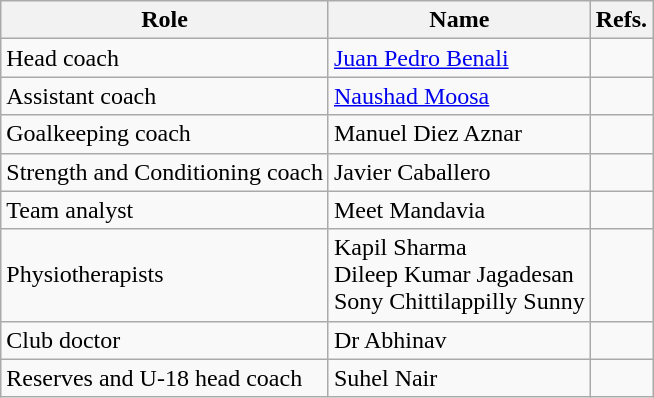<table class="wikitable" "margin-left:1em;float:center">
<tr>
<th>Role</th>
<th>Name</th>
<th>Refs.</th>
</tr>
<tr>
<td>Head coach</td>
<td> <a href='#'>Juan Pedro Benali</a></td>
<td></td>
</tr>
<tr>
<td>Assistant coach</td>
<td> <a href='#'>Naushad Moosa</a></td>
<td></td>
</tr>
<tr>
<td>Goalkeeping coach</td>
<td> Manuel Diez Aznar</td>
<td></td>
</tr>
<tr>
<td>Strength and Conditioning coach</td>
<td> Javier Caballero</td>
<td></td>
</tr>
<tr>
<td>Team analyst</td>
<td> Meet Mandavia</td>
<td></td>
</tr>
<tr>
<td rowspan="1">Physiotherapists</td>
<td> Kapil Sharma <br>  Dileep Kumar Jagadesan <br>  Sony Chittilappilly Sunny</td>
<td></td>
</tr>
<tr>
<td>Club doctor</td>
<td> Dr Abhinav</td>
<td></td>
</tr>
<tr>
<td>Reserves and U-18 head coach</td>
<td> Suhel Nair</td>
<td></td>
</tr>
</table>
